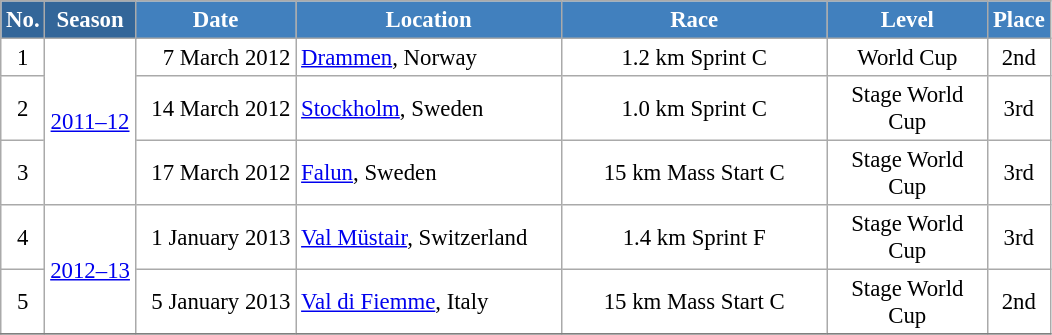<table class="wikitable sortable" style="font-size:95%; text-align:center; border:grey solid 1px; border-collapse:collapse; background:#ffffff;">
<tr style="background:#efefef;">
<th style="background-color:#369; color:white;">No.</th>
<th style="background-color:#369; color:white;">Season</th>
<th style="background-color:#4180be; color:white; width:100px;">Date</th>
<th style="background-color:#4180be; color:white; width:170px;">Location</th>
<th style="background-color:#4180be; color:white; width:170px;">Race</th>
<th style="background-color:#4180be; color:white; width:100px;">Level</th>
<th style="background-color:#4180be; color:white;">Place</th>
</tr>
<tr>
<td align=center>1</td>
<td rowspan=3 align=center><a href='#'>2011–12</a></td>
<td align=right>7 March 2012</td>
<td align=left> <a href='#'>Drammen</a>, Norway</td>
<td>1.2 km Sprint C</td>
<td>World Cup</td>
<td>2nd</td>
</tr>
<tr>
<td align=center>2</td>
<td align=right>14 March 2012</td>
<td align=left> <a href='#'>Stockholm</a>, Sweden</td>
<td>1.0 km Sprint C</td>
<td>Stage World Cup</td>
<td>3rd</td>
</tr>
<tr>
<td align=center>3</td>
<td align=right>17 March 2012</td>
<td align=left> <a href='#'>Falun</a>, Sweden</td>
<td>15 km Mass Start C</td>
<td>Stage World Cup</td>
<td>3rd</td>
</tr>
<tr>
<td align=center>4</td>
<td rowspan=2 align=center><a href='#'>2012–13</a></td>
<td align=right>1 January 2013</td>
<td align=left> <a href='#'>Val Müstair</a>, Switzerland</td>
<td>1.4 km Sprint F</td>
<td>Stage World Cup</td>
<td>3rd</td>
</tr>
<tr>
<td align=center>5</td>
<td align=right>5 January 2013</td>
<td align=left> <a href='#'>Val di Fiemme</a>, Italy</td>
<td>15 km Mass Start C</td>
<td>Stage World Cup</td>
<td>2nd</td>
</tr>
<tr>
</tr>
</table>
